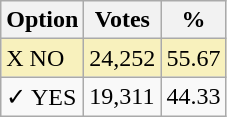<table class="wikitable">
<tr>
<th>Option</th>
<th>Votes</th>
<th>%</th>
</tr>
<tr>
<td style=background:#f8f1bd>X NO</td>
<td style=background:#f8f1bd>24,252</td>
<td style=background:#f8f1bd>55.67</td>
</tr>
<tr>
<td>✓ YES</td>
<td>19,311</td>
<td>44.33</td>
</tr>
</table>
